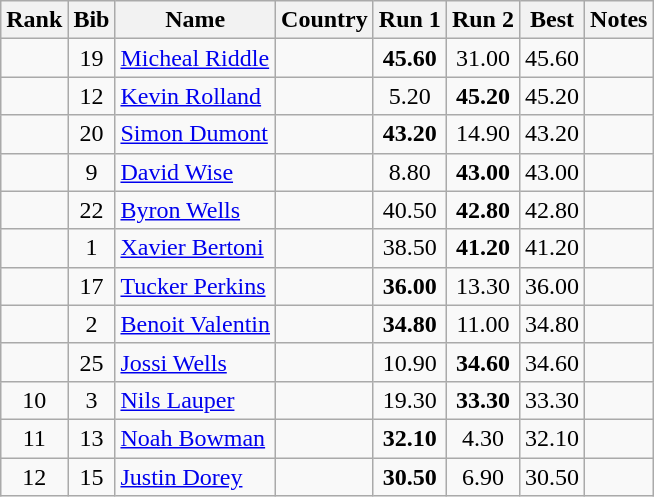<table class="wikitable sortable" style="text-align:center">
<tr>
<th>Rank</th>
<th>Bib</th>
<th>Name</th>
<th>Country</th>
<th>Run 1</th>
<th>Run 2</th>
<th>Best</th>
<th>Notes</th>
</tr>
<tr>
<td></td>
<td>19</td>
<td align=left><a href='#'>Micheal Riddle</a></td>
<td align=left></td>
<td><strong>45.60</strong></td>
<td>31.00</td>
<td>45.60</td>
<td></td>
</tr>
<tr>
<td></td>
<td>12</td>
<td align=left><a href='#'>Kevin Rolland</a></td>
<td align=left></td>
<td>5.20</td>
<td><strong>45.20</strong></td>
<td>45.20</td>
<td></td>
</tr>
<tr>
<td></td>
<td>20</td>
<td align=left><a href='#'>Simon Dumont</a></td>
<td align=left></td>
<td><strong>43.20</strong></td>
<td>14.90</td>
<td>43.20</td>
<td></td>
</tr>
<tr>
<td></td>
<td>9</td>
<td align=left><a href='#'>David Wise</a></td>
<td align=left></td>
<td>8.80</td>
<td><strong>43.00</strong></td>
<td>43.00</td>
<td></td>
</tr>
<tr>
<td></td>
<td>22</td>
<td align=left><a href='#'>Byron Wells</a></td>
<td align=left></td>
<td>40.50</td>
<td><strong>42.80</strong></td>
<td>42.80</td>
<td></td>
</tr>
<tr>
<td></td>
<td>1</td>
<td align=left><a href='#'>Xavier Bertoni</a></td>
<td align=left></td>
<td>38.50</td>
<td><strong>41.20</strong></td>
<td>41.20</td>
<td></td>
</tr>
<tr>
<td></td>
<td>17</td>
<td align=left><a href='#'>Tucker Perkins</a></td>
<td align=left></td>
<td><strong>36.00</strong></td>
<td>13.30</td>
<td>36.00</td>
<td></td>
</tr>
<tr>
<td></td>
<td>2</td>
<td align=left><a href='#'>Benoit Valentin</a></td>
<td align=left></td>
<td><strong>34.80</strong></td>
<td>11.00</td>
<td>34.80</td>
<td></td>
</tr>
<tr>
<td></td>
<td>25</td>
<td align=left><a href='#'>Jossi Wells</a></td>
<td align=left></td>
<td>10.90</td>
<td><strong>34.60</strong></td>
<td>34.60</td>
<td></td>
</tr>
<tr>
<td>10</td>
<td>3</td>
<td align=left><a href='#'>Nils Lauper</a></td>
<td align=left></td>
<td>19.30</td>
<td><strong>33.30</strong></td>
<td>33.30</td>
<td></td>
</tr>
<tr>
<td>11</td>
<td>13</td>
<td align=left><a href='#'>Noah Bowman</a></td>
<td align=left></td>
<td><strong>32.10</strong></td>
<td>4.30</td>
<td>32.10</td>
<td></td>
</tr>
<tr>
<td>12</td>
<td>15</td>
<td align=left><a href='#'>Justin Dorey</a></td>
<td align=left></td>
<td><strong>30.50</strong></td>
<td>6.90</td>
<td>30.50</td>
<td></td>
</tr>
</table>
